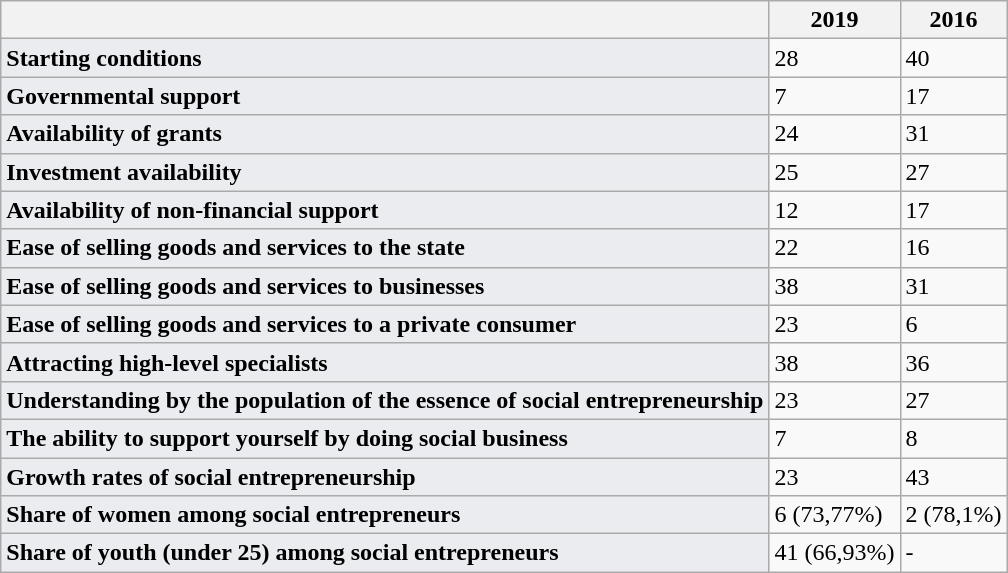<table class="wikitable">
<tr>
<th></th>
<th>2019</th>
<th>2016</th>
</tr>
<tr>
<td style="background:#eaecf0;"><strong>Starting conditions</strong></td>
<td>28</td>
<td>40</td>
</tr>
<tr>
<td style="background:#eaecf0;"><strong>Governmental support</strong></td>
<td>7</td>
<td>17</td>
</tr>
<tr>
<td style="background:#eaecf0;"><strong>Availability of grants</strong></td>
<td>24</td>
<td>31</td>
</tr>
<tr>
<td style="background:#eaecf0;"><strong>Investment availability</strong></td>
<td>25</td>
<td>27</td>
</tr>
<tr>
<td style="background:#eaecf0;"><strong>Availability of non-financial support</strong></td>
<td>12</td>
<td>17</td>
</tr>
<tr>
<td style="background:#eaecf0;"><strong>Ease of selling goods and services to the state</strong></td>
<td>22</td>
<td>16</td>
</tr>
<tr>
<td style="background:#eaecf0;"><strong>Ease of selling goods and services to businesses</strong></td>
<td>38</td>
<td>31</td>
</tr>
<tr>
<td style="background:#eaecf0;"><strong>Ease of selling goods and services to a private consumer</strong></td>
<td>23</td>
<td>6</td>
</tr>
<tr>
<td style="background:#eaecf0;"><strong>Attracting high-level specialists</strong></td>
<td>38</td>
<td>36</td>
</tr>
<tr>
<td style="background:#eaecf0;"><strong>Understanding by the population of the essence of social entrepreneurship</strong></td>
<td>23</td>
<td>27</td>
</tr>
<tr>
<td style="background:#eaecf0;"><strong>The ability to support yourself by doing social business</strong></td>
<td>7</td>
<td>8</td>
</tr>
<tr>
<td style="background:#eaecf0;"><strong>Growth rates of social entrepreneurship</strong></td>
<td>23</td>
<td>43</td>
</tr>
<tr>
<td style="background:#eaecf0;"><strong>Share of women among social entrepreneurs</strong></td>
<td>6 (73,77%)</td>
<td>2 (78,1%)</td>
</tr>
<tr>
<td style="background:#eaecf0;"><strong>Share of youth (under 25) among social entrepreneurs</strong></td>
<td>41 (66,93%)</td>
<td>-</td>
</tr>
</table>
